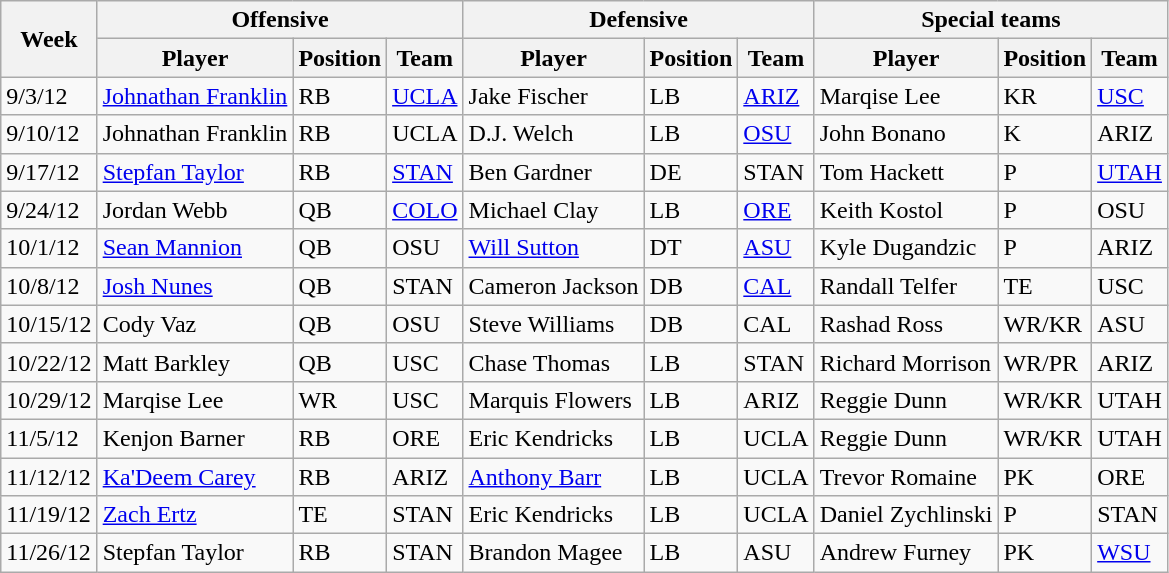<table class="wikitable" border="1">
<tr>
<th rowspan="2">Week</th>
<th colspan="3">Offensive</th>
<th colspan="3">Defensive</th>
<th colspan="3">Special teams</th>
</tr>
<tr>
<th>Player</th>
<th>Position</th>
<th>Team</th>
<th>Player</th>
<th>Position</th>
<th>Team</th>
<th>Player</th>
<th>Position</th>
<th>Team</th>
</tr>
<tr>
<td>9/3/12</td>
<td><a href='#'>Johnathan Franklin</a></td>
<td>RB</td>
<td><a href='#'>UCLA</a></td>
<td>Jake Fischer</td>
<td>LB</td>
<td><a href='#'>ARIZ</a></td>
<td>Marqise Lee</td>
<td>KR</td>
<td><a href='#'>USC</a></td>
</tr>
<tr>
<td>9/10/12</td>
<td>Johnathan Franklin</td>
<td>RB</td>
<td>UCLA</td>
<td>D.J. Welch</td>
<td>LB</td>
<td><a href='#'>OSU</a></td>
<td>John Bonano</td>
<td>K</td>
<td>ARIZ</td>
</tr>
<tr>
<td>9/17/12</td>
<td><a href='#'>Stepfan Taylor</a></td>
<td>RB</td>
<td><a href='#'>STAN</a></td>
<td>Ben Gardner</td>
<td>DE</td>
<td>STAN</td>
<td>Tom Hackett</td>
<td>P</td>
<td><a href='#'>UTAH</a></td>
</tr>
<tr>
<td>9/24/12</td>
<td>Jordan Webb</td>
<td>QB</td>
<td><a href='#'>COLO</a></td>
<td>Michael Clay</td>
<td>LB</td>
<td><a href='#'>ORE</a></td>
<td>Keith Kostol</td>
<td>P</td>
<td>OSU</td>
</tr>
<tr>
<td>10/1/12</td>
<td><a href='#'>Sean Mannion</a></td>
<td>QB</td>
<td>OSU</td>
<td><a href='#'>Will Sutton</a></td>
<td>DT</td>
<td><a href='#'>ASU</a></td>
<td>Kyle Dugandzic</td>
<td>P</td>
<td>ARIZ</td>
</tr>
<tr>
<td>10/8/12</td>
<td><a href='#'>Josh Nunes</a></td>
<td>QB</td>
<td>STAN</td>
<td>Cameron Jackson</td>
<td>DB</td>
<td><a href='#'>CAL</a></td>
<td>Randall Telfer</td>
<td>TE</td>
<td>USC</td>
</tr>
<tr>
<td>10/15/12 </td>
<td>Cody Vaz</td>
<td>QB</td>
<td>OSU</td>
<td>Steve Williams</td>
<td>DB</td>
<td>CAL</td>
<td>Rashad Ross</td>
<td>WR/KR</td>
<td>ASU</td>
</tr>
<tr>
<td>10/22/12 </td>
<td>Matt Barkley</td>
<td>QB</td>
<td>USC</td>
<td>Chase Thomas</td>
<td>LB</td>
<td>STAN</td>
<td>Richard Morrison</td>
<td>WR/PR</td>
<td>ARIZ</td>
</tr>
<tr>
<td>10/29/12</td>
<td>Marqise Lee</td>
<td>WR</td>
<td>USC</td>
<td>Marquis Flowers</td>
<td>LB</td>
<td>ARIZ</td>
<td>Reggie Dunn</td>
<td>WR/KR</td>
<td>UTAH</td>
</tr>
<tr>
<td>11/5/12</td>
<td>Kenjon Barner</td>
<td>RB</td>
<td>ORE</td>
<td>Eric Kendricks</td>
<td>LB</td>
<td>UCLA</td>
<td>Reggie Dunn</td>
<td>WR/KR</td>
<td>UTAH</td>
</tr>
<tr>
<td>11/12/12</td>
<td><a href='#'>Ka'Deem Carey</a></td>
<td>RB</td>
<td>ARIZ</td>
<td><a href='#'>Anthony Barr</a></td>
<td>LB</td>
<td>UCLA</td>
<td>Trevor Romaine</td>
<td>PK</td>
<td>ORE</td>
</tr>
<tr>
<td>11/19/12</td>
<td><a href='#'>Zach Ertz</a></td>
<td>TE</td>
<td>STAN</td>
<td>Eric Kendricks</td>
<td>LB</td>
<td>UCLA</td>
<td>Daniel Zychlinski</td>
<td>P</td>
<td>STAN</td>
</tr>
<tr>
<td>11/26/12</td>
<td>Stepfan Taylor</td>
<td>RB</td>
<td>STAN</td>
<td>Brandon Magee</td>
<td>LB</td>
<td>ASU</td>
<td>Andrew Furney</td>
<td>PK</td>
<td><a href='#'>WSU</a></td>
</tr>
</table>
